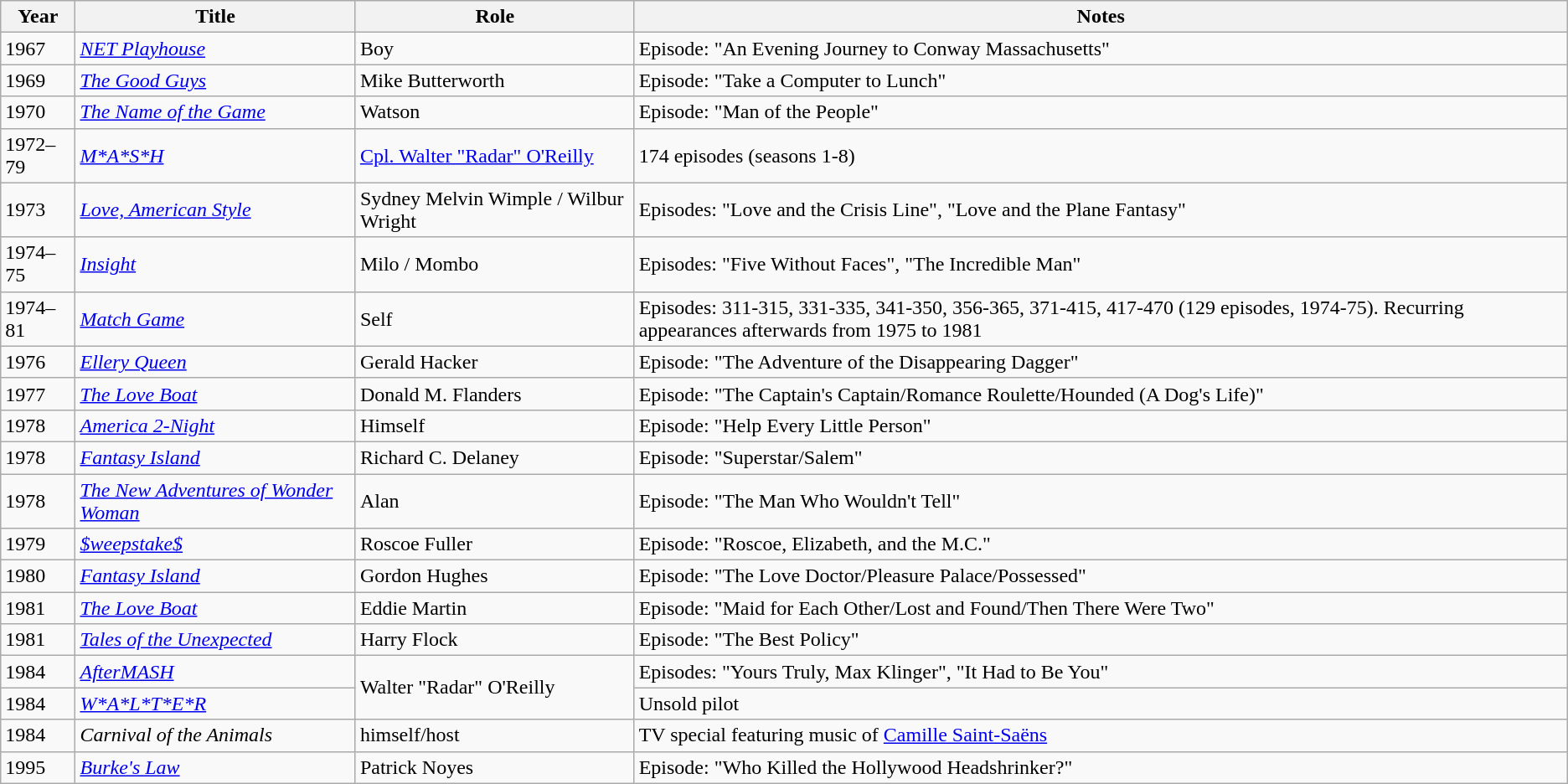<table class="wikitable">
<tr>
<th>Year</th>
<th>Title</th>
<th>Role</th>
<th>Notes</th>
</tr>
<tr>
<td>1967</td>
<td><em><a href='#'>NET Playhouse</a></em></td>
<td>Boy</td>
<td>Episode: "An Evening Journey to Conway Massachusetts"</td>
</tr>
<tr>
<td>1969</td>
<td><em><a href='#'>The Good Guys</a></em></td>
<td>Mike Butterworth</td>
<td>Episode: "Take a Computer to Lunch"</td>
</tr>
<tr>
<td>1970</td>
<td><em><a href='#'>The Name of the Game</a></em></td>
<td>Watson</td>
<td>Episode: "Man of the People"</td>
</tr>
<tr>
<td>1972–79</td>
<td><em><a href='#'>M*A*S*H</a></em></td>
<td><a href='#'>Cpl. Walter "Radar" O'Reilly</a></td>
<td>174 episodes (seasons 1-8)</td>
</tr>
<tr>
<td>1973</td>
<td><em><a href='#'>Love, American Style</a></em></td>
<td>Sydney Melvin Wimple / Wilbur Wright</td>
<td>Episodes: "Love and the Crisis Line", "Love and the Plane Fantasy"</td>
</tr>
<tr>
<td>1974–75</td>
<td><em><a href='#'>Insight</a></em></td>
<td>Milo / Mombo</td>
<td>Episodes: "Five Without Faces", "The Incredible Man"</td>
</tr>
<tr>
<td>1974–81</td>
<td><em><a href='#'>Match Game</a></em></td>
<td>Self</td>
<td>Episodes: 311-315, 331-335, 341-350, 356-365, 371-415, 417-470 (129 episodes, 1974-75). Recurring appearances afterwards from 1975 to 1981</td>
</tr>
<tr>
<td>1976</td>
<td><em><a href='#'>Ellery Queen</a></em></td>
<td>Gerald Hacker</td>
<td>Episode: "The Adventure of the Disappearing Dagger"</td>
</tr>
<tr>
<td>1977</td>
<td><em><a href='#'>The Love Boat</a></em></td>
<td>Donald M. Flanders</td>
<td>Episode: "The Captain's Captain/Romance Roulette/Hounded (A Dog's Life)"</td>
</tr>
<tr>
<td>1978</td>
<td><em><a href='#'>America 2-Night</a></em></td>
<td>Himself</td>
<td>Episode: "Help Every Little Person"</td>
</tr>
<tr>
<td>1978</td>
<td><em><a href='#'>Fantasy Island</a></em></td>
<td>Richard C. Delaney</td>
<td>Episode: "Superstar/Salem"</td>
</tr>
<tr>
<td>1978</td>
<td><em><a href='#'>The New Adventures of Wonder Woman</a></em></td>
<td>Alan</td>
<td>Episode: "The Man Who Wouldn't Tell"</td>
</tr>
<tr>
<td>1979</td>
<td><em><a href='#'>$weepstake$</a></em></td>
<td>Roscoe Fuller</td>
<td>Episode: "Roscoe, Elizabeth, and the M.C."</td>
</tr>
<tr>
<td>1980</td>
<td><em><a href='#'>Fantasy Island</a></em></td>
<td>Gordon Hughes</td>
<td>Episode: "The Love Doctor/Pleasure Palace/Possessed"</td>
</tr>
<tr>
<td>1981</td>
<td><em><a href='#'>The Love Boat</a></em></td>
<td>Eddie Martin</td>
<td>Episode: "Maid for Each Other/Lost and Found/Then There Were Two"</td>
</tr>
<tr>
<td>1981</td>
<td><em><a href='#'>Tales of the Unexpected</a></em></td>
<td>Harry Flock</td>
<td>Episode: "The Best Policy"</td>
</tr>
<tr>
<td>1984</td>
<td><em><a href='#'>AfterMASH</a></em></td>
<td rowspan=2>Walter "Radar" O'Reilly</td>
<td>Episodes: "Yours Truly, Max Klinger", "It Had to Be You"</td>
</tr>
<tr>
<td>1984</td>
<td><em><a href='#'>W*A*L*T*E*R</a></em></td>
<td>Unsold pilot</td>
</tr>
<tr>
<td>1984</td>
<td><em>Carnival of the Animals</em></td>
<td>himself/host</td>
<td>TV special featuring music of <a href='#'>Camille Saint-Saëns</a></td>
</tr>
<tr>
<td>1995</td>
<td><em><a href='#'>Burke's Law</a></em></td>
<td>Patrick Noyes</td>
<td>Episode: "Who Killed the Hollywood Headshrinker?"</td>
</tr>
</table>
